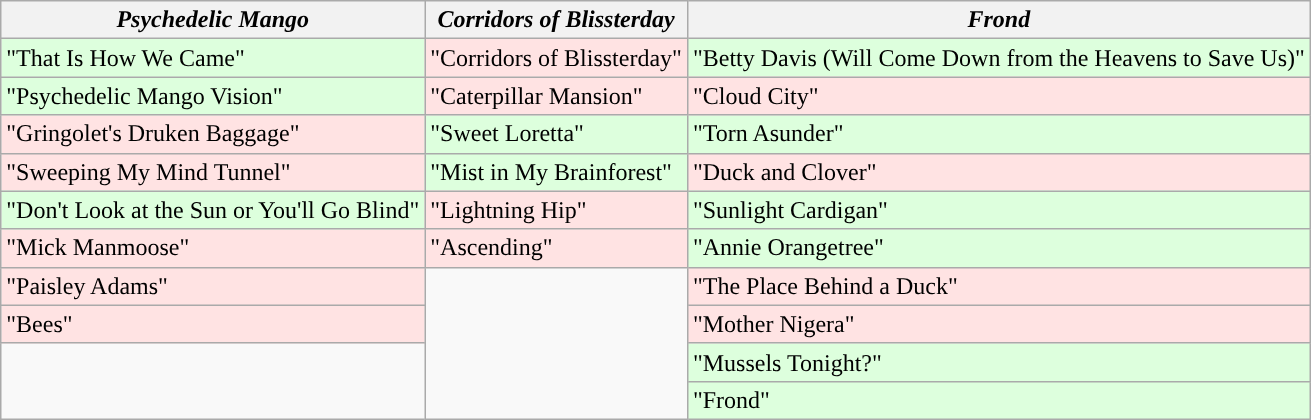<table class="wikitable">
<tr>
<th><em>Psychedelic Mango</em></th>
<th><em>Corridors of Blissterday</em></th>
<th><em>Frond</em></th>
</tr>
<tr>
<td style="background-color:#dfd">"That Is How We Came"</td>
<td style="background-color:#ffe3e3">"Corridors of Blissterday"</td>
<td style="background-color:#dfd">"Betty Davis (Will Come Down from the Heavens to Save Us)"</td>
</tr>
<tr>
<td style="background-color:#dfd">"Psychedelic Mango Vision"</td>
<td style="background-color:#ffe3e3">"Caterpillar Mansion"</td>
<td style="background-color:#ffe3e3">"Cloud City"</td>
</tr>
<tr>
<td style="background-color:#ffe3e3">"Gringolet's Druken Baggage"</td>
<td style="background-color:#dfd">"Sweet Loretta"</td>
<td style="background-color:#dfd">"Torn Asunder"</td>
</tr>
<tr>
<td style="background-color:#ffe3e3">"Sweeping My Mind Tunnel"</td>
<td style="background-color:#dfd">"Mist in My Brainforest"</td>
<td style="background-color:#ffe3e3">"Duck and Clover"</td>
</tr>
<tr>
<td style="background-color:#dfd">"Don't Look at the Sun or You'll Go Blind"</td>
<td style="background-color:#ffe3e3">"Lightning Hip"</td>
<td style="background-color:#dfd">"Sunlight Cardigan"</td>
</tr>
<tr>
<td style="background-color:#ffe3e3">"Mick Manmoose"</td>
<td style="background-color:#ffe3e3">"Ascending"</td>
<td style="background-color:#dfd">"Annie Orangetree"</td>
</tr>
<tr>
<td style="background-color:#ffe3e3">"Paisley Adams"</td>
<td rowspan="4"></td>
<td style="background-color:#ffe3e3">"The Place Behind a Duck"</td>
</tr>
<tr>
<td style="background-color:#ffe3e3">"Bees"</td>
<td style="background-color:#ffe3e3">"Mother Nigera"</td>
</tr>
<tr>
<td rowspan="2"></td>
<td style="background-color:#dfd">"Mussels Tonight?"</td>
</tr>
<tr>
<td style="background-color:#dfd">"Frond"</td>
</tr>
</table>
